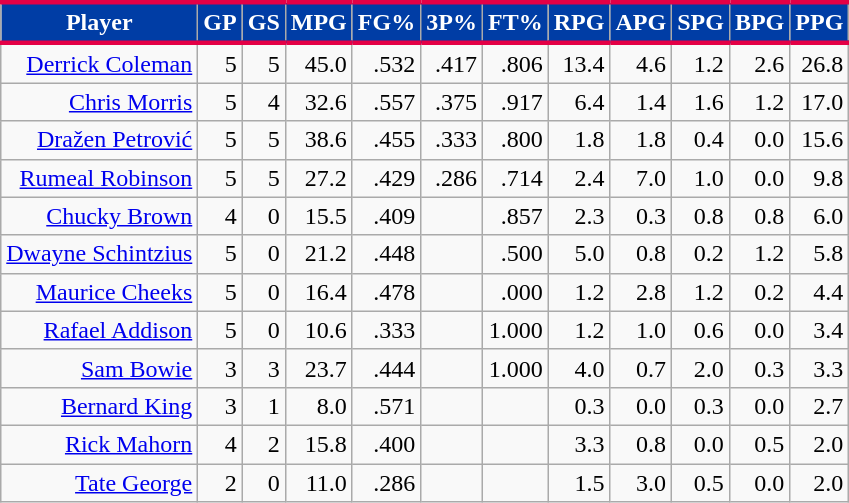<table class="wikitable sortable" style="text-align:right;">
<tr>
<th style="background:#003DA5; color:#FFFFFF; border-top:#E40046 3px solid; border-bottom:#E40046 3px solid;">Player</th>
<th style="background:#003DA5; color:#FFFFFF; border-top:#E40046 3px solid; border-bottom:#E40046 3px solid;">GP</th>
<th style="background:#003DA5; color:#FFFFFF; border-top:#E40046 3px solid; border-bottom:#E40046 3px solid;">GS</th>
<th style="background:#003DA5; color:#FFFFFF; border-top:#E40046 3px solid; border-bottom:#E40046 3px solid;">MPG</th>
<th style="background:#003DA5; color:#FFFFFF; border-top:#E40046 3px solid; border-bottom:#E40046 3px solid;">FG%</th>
<th style="background:#003DA5; color:#FFFFFF; border-top:#E40046 3px solid; border-bottom:#E40046 3px solid;">3P%</th>
<th style="background:#003DA5; color:#FFFFFF; border-top:#E40046 3px solid; border-bottom:#E40046 3px solid;">FT%</th>
<th style="background:#003DA5; color:#FFFFFF; border-top:#E40046 3px solid; border-bottom:#E40046 3px solid;">RPG</th>
<th style="background:#003DA5; color:#FFFFFF; border-top:#E40046 3px solid; border-bottom:#E40046 3px solid;">APG</th>
<th style="background:#003DA5; color:#FFFFFF; border-top:#E40046 3px solid; border-bottom:#E40046 3px solid;">SPG</th>
<th style="background:#003DA5; color:#FFFFFF; border-top:#E40046 3px solid; border-bottom:#E40046 3px solid;">BPG</th>
<th style="background:#003DA5; color:#FFFFFF; border-top:#E40046 3px solid; border-bottom:#E40046 3px solid;">PPG</th>
</tr>
<tr>
<td><a href='#'>Derrick Coleman</a></td>
<td>5</td>
<td>5</td>
<td>45.0</td>
<td>.532</td>
<td>.417</td>
<td>.806</td>
<td>13.4</td>
<td>4.6</td>
<td>1.2</td>
<td>2.6</td>
<td>26.8</td>
</tr>
<tr>
<td><a href='#'>Chris Morris</a></td>
<td>5</td>
<td>4</td>
<td>32.6</td>
<td>.557</td>
<td>.375</td>
<td>.917</td>
<td>6.4</td>
<td>1.4</td>
<td>1.6</td>
<td>1.2</td>
<td>17.0</td>
</tr>
<tr>
<td><a href='#'>Dražen Petrović</a></td>
<td>5</td>
<td>5</td>
<td>38.6</td>
<td>.455</td>
<td>.333</td>
<td>.800</td>
<td>1.8</td>
<td>1.8</td>
<td>0.4</td>
<td>0.0</td>
<td>15.6</td>
</tr>
<tr>
<td><a href='#'>Rumeal Robinson</a></td>
<td>5</td>
<td>5</td>
<td>27.2</td>
<td>.429</td>
<td>.286</td>
<td>.714</td>
<td>2.4</td>
<td>7.0</td>
<td>1.0</td>
<td>0.0</td>
<td>9.8</td>
</tr>
<tr>
<td><a href='#'>Chucky Brown</a></td>
<td>4</td>
<td>0</td>
<td>15.5</td>
<td>.409</td>
<td></td>
<td>.857</td>
<td>2.3</td>
<td>0.3</td>
<td>0.8</td>
<td>0.8</td>
<td>6.0</td>
</tr>
<tr>
<td><a href='#'>Dwayne Schintzius</a></td>
<td>5</td>
<td>0</td>
<td>21.2</td>
<td>.448</td>
<td></td>
<td>.500</td>
<td>5.0</td>
<td>0.8</td>
<td>0.2</td>
<td>1.2</td>
<td>5.8</td>
</tr>
<tr>
<td><a href='#'>Maurice Cheeks</a></td>
<td>5</td>
<td>0</td>
<td>16.4</td>
<td>.478</td>
<td></td>
<td>.000</td>
<td>1.2</td>
<td>2.8</td>
<td>1.2</td>
<td>0.2</td>
<td>4.4</td>
</tr>
<tr>
<td><a href='#'>Rafael Addison</a></td>
<td>5</td>
<td>0</td>
<td>10.6</td>
<td>.333</td>
<td></td>
<td>1.000</td>
<td>1.2</td>
<td>1.0</td>
<td>0.6</td>
<td>0.0</td>
<td>3.4</td>
</tr>
<tr>
<td><a href='#'>Sam Bowie</a></td>
<td>3</td>
<td>3</td>
<td>23.7</td>
<td>.444</td>
<td></td>
<td>1.000</td>
<td>4.0</td>
<td>0.7</td>
<td>2.0</td>
<td>0.3</td>
<td>3.3</td>
</tr>
<tr>
<td><a href='#'>Bernard King</a></td>
<td>3</td>
<td>1</td>
<td>8.0</td>
<td>.571</td>
<td></td>
<td></td>
<td>0.3</td>
<td>0.0</td>
<td>0.3</td>
<td>0.0</td>
<td>2.7</td>
</tr>
<tr>
<td><a href='#'>Rick Mahorn</a></td>
<td>4</td>
<td>2</td>
<td>15.8</td>
<td>.400</td>
<td></td>
<td></td>
<td>3.3</td>
<td>0.8</td>
<td>0.0</td>
<td>0.5</td>
<td>2.0</td>
</tr>
<tr>
<td><a href='#'>Tate George</a></td>
<td>2</td>
<td>0</td>
<td>11.0</td>
<td>.286</td>
<td></td>
<td></td>
<td>1.5</td>
<td>3.0</td>
<td>0.5</td>
<td>0.0</td>
<td>2.0</td>
</tr>
</table>
